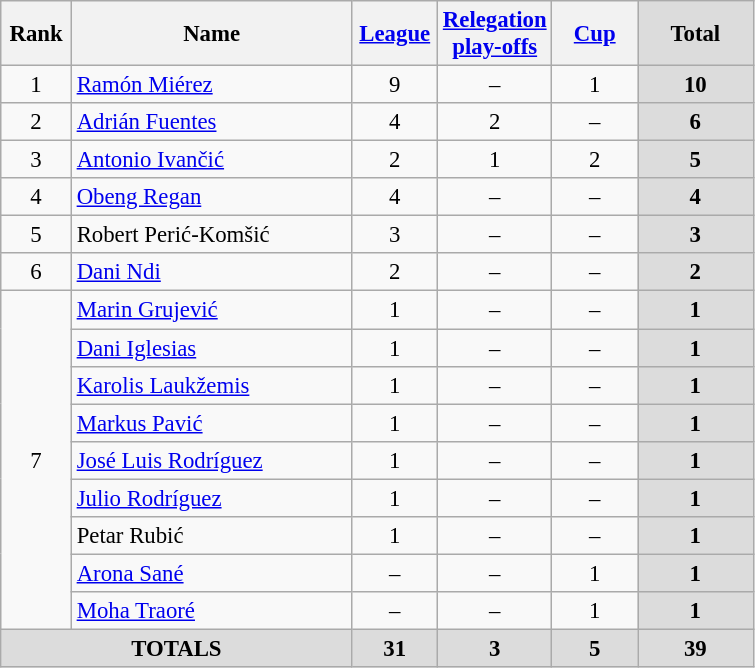<table class="wikitable" style="font-size: 95%; text-align: center;">
<tr>
<th width=40>Rank</th>
<th width=180>Name</th>
<th width=50><a href='#'>League</a></th>
<th width=50><a href='#'>Relegation play-offs</a></th>
<th width=50><a href='#'>Cup</a></th>
<th width=70 style="background: #DCDCDC">Total</th>
</tr>
<tr>
<td rowspan=1>1</td>
<td style="text-align:left;"> <a href='#'>Ramón Miérez</a></td>
<td>9</td>
<td>–</td>
<td>1</td>
<th style="background: #DCDCDC">10</th>
</tr>
<tr>
<td rowspan=1>2</td>
<td style="text-align:left;"> <a href='#'>Adrián Fuentes</a></td>
<td>4</td>
<td>2</td>
<td>–</td>
<th style="background: #DCDCDC">6</th>
</tr>
<tr>
<td rowspan=1>3</td>
<td style="text-align:left;"> <a href='#'>Antonio Ivančić</a></td>
<td>2</td>
<td>1</td>
<td>2</td>
<th style="background: #DCDCDC">5</th>
</tr>
<tr>
<td rowspan=1>4</td>
<td style="text-align:left;"> <a href='#'>Obeng Regan</a></td>
<td>4</td>
<td>–</td>
<td>–</td>
<th style="background: #DCDCDC">4</th>
</tr>
<tr>
<td rowspan=1>5</td>
<td style="text-align:left;"> Robert Perić-Komšić</td>
<td>3</td>
<td>–</td>
<td>–</td>
<th style="background: #DCDCDC">3</th>
</tr>
<tr>
<td rowspan=1>6</td>
<td style="text-align:left;"> <a href='#'>Dani Ndi</a></td>
<td>2</td>
<td>–</td>
<td>–</td>
<th style="background: #DCDCDC">2</th>
</tr>
<tr>
<td rowspan=9>7</td>
<td style="text-align:left;"> <a href='#'>Marin Grujević</a></td>
<td>1</td>
<td>–</td>
<td>–</td>
<th style="background: #DCDCDC">1</th>
</tr>
<tr>
<td style="text-align:left;"> <a href='#'>Dani Iglesias</a></td>
<td>1</td>
<td>–</td>
<td>–</td>
<th style="background: #DCDCDC">1</th>
</tr>
<tr>
<td style="text-align:left;"> <a href='#'>Karolis Laukžemis</a></td>
<td>1</td>
<td>–</td>
<td>–</td>
<th style="background: #DCDCDC">1</th>
</tr>
<tr>
<td style="text-align:left;"> <a href='#'>Markus Pavić</a></td>
<td>1</td>
<td>–</td>
<td>–</td>
<th style="background: #DCDCDC">1</th>
</tr>
<tr>
<td style="text-align:left;"> <a href='#'>José Luis Rodríguez</a></td>
<td>1</td>
<td>–</td>
<td>–</td>
<th style="background: #DCDCDC">1</th>
</tr>
<tr>
<td style="text-align:left;"> <a href='#'>Julio Rodríguez</a></td>
<td>1</td>
<td>–</td>
<td>–</td>
<th style="background: #DCDCDC">1</th>
</tr>
<tr>
<td style="text-align:left;"> Petar Rubić</td>
<td>1</td>
<td>–</td>
<td>–</td>
<th style="background: #DCDCDC">1</th>
</tr>
<tr>
<td style="text-align:left;"> <a href='#'>Arona Sané</a></td>
<td>–</td>
<td>–</td>
<td>1</td>
<th style="background: #DCDCDC">1</th>
</tr>
<tr>
<td style="text-align:left;"> <a href='#'>Moha Traoré</a></td>
<td>–</td>
<td>–</td>
<td>1</td>
<th style="background: #DCDCDC">1</th>
</tr>
<tr>
<th colspan="2" align="center" style="background: #DCDCDC">TOTALS</th>
<th style="background: #DCDCDC">31</th>
<th style="background: #DCDCDC">3</th>
<th style="background: #DCDCDC">5</th>
<th style="background: #DCDCDC">39</th>
</tr>
</table>
